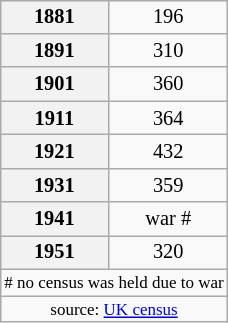<table class="wikitable" align="right" style=font-size:85%;margin-left:10px;>
<tr>
<th align="center">1881</th>
<td align="center">196</td>
</tr>
<tr>
<th align="center">1891</th>
<td align="center">310</td>
</tr>
<tr>
<th align="center">1901</th>
<td align="center">360</td>
</tr>
<tr>
<th align="center">1911</th>
<td align="center">364</td>
</tr>
<tr>
<th align="center">1921</th>
<td align="center">432</td>
</tr>
<tr>
<th align="center">1931</th>
<td align="center">359</td>
</tr>
<tr>
<th align="center">1941</th>
<td align="center">war #</td>
</tr>
<tr>
<th align="center">1951</th>
<td align="center">320</td>
</tr>
<tr>
<td style="font-size:smaller" colspan=2># no census was held due to war</td>
</tr>
<tr>
<td style="font-size:smaller" colspan=2 align=center>source: <a href='#'>UK census</a></td>
</tr>
</table>
